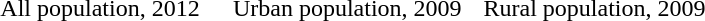<table class="whitetable" style="text-align:center">
<tr>
<td width="32%"></td>
<td width="1%"></td>
<td width="32%"></td>
<td width="1%"></td>
<td width="32%"></td>
<td width="1%"></td>
</tr>
<tr>
<td>All population, 2012</td>
<td></td>
<td>Urban population, 2009</td>
<td></td>
<td>Rural population, 2009</td>
<td></td>
</tr>
</table>
